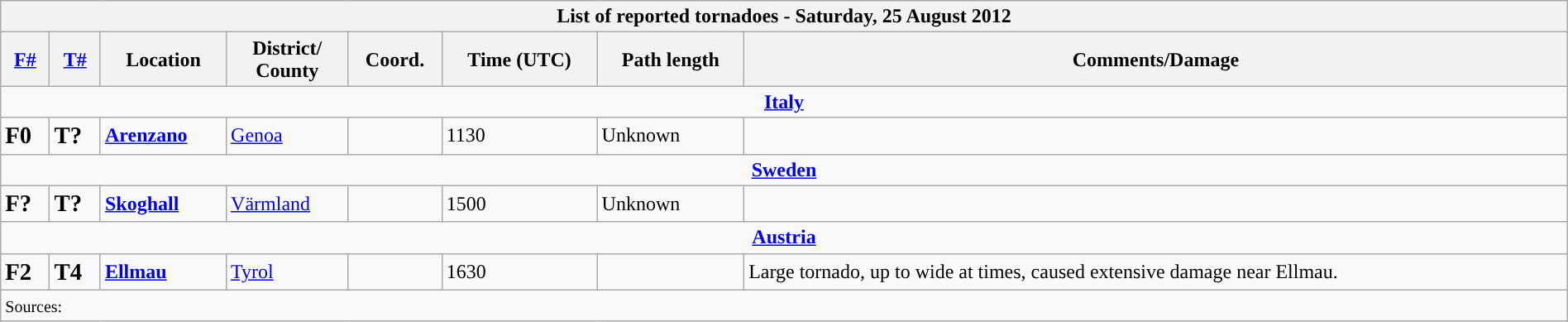<table class="wikitable collapsible" width="100%">
<tr>
<th colspan="8">List of reported tornadoes - Saturday, 25 August 2012</th>
</tr>
<tr>
<th><a href='#'>F#</a></th>
<th><a href='#'>T#</a></th>
<th>Location</th>
<th>District/<br>County</th>
<th>Coord.</th>
<th>Time (UTC)</th>
<th>Path length</th>
<th>Comments/Damage</th>
</tr>
<tr>
<td colspan="8" align=center><strong><a href='#'>Italy</a></strong></td>
</tr>
<tr>
<td><big><strong>F0</strong></big></td>
<td><big><strong>T?</strong></big></td>
<td><strong><a href='#'>Arenzano</a></strong></td>
<td><a href='#'>Genoa</a></td>
<td></td>
<td>1130</td>
<td>Unknown</td>
<td></td>
</tr>
<tr>
<td colspan="8" align=center><strong><a href='#'>Sweden</a></strong></td>
</tr>
<tr>
<td><big><strong>F?</strong></big></td>
<td><big><strong>T?</strong></big></td>
<td><strong><a href='#'>Skoghall</a></strong></td>
<td><a href='#'>Värmland</a></td>
<td></td>
<td>1500</td>
<td>Unknown</td>
<td></td>
</tr>
<tr>
<td colspan="8" align=center><strong><a href='#'>Austria</a></strong></td>
</tr>
<tr>
<td><big><strong>F2</strong></big></td>
<td><big><strong>T4</strong></big></td>
<td><strong><a href='#'>Ellmau</a></strong></td>
<td><a href='#'>Tyrol</a></td>
<td></td>
<td>1630</td>
<td></td>
<td>Large tornado, up to  wide at times, caused extensive damage near Ellmau.</td>
</tr>
<tr>
<td colspan="8"><small>Sources:  </small></td>
</tr>
</table>
